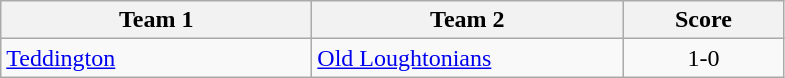<table class="wikitable" style="font-size: 100%">
<tr>
<th width=200>Team 1</th>
<th width=200>Team 2</th>
<th width=100>Score</th>
</tr>
<tr>
<td><a href='#'>Teddington</a></td>
<td><a href='#'>Old Loughtonians</a></td>
<td align=center>1-0</td>
</tr>
</table>
